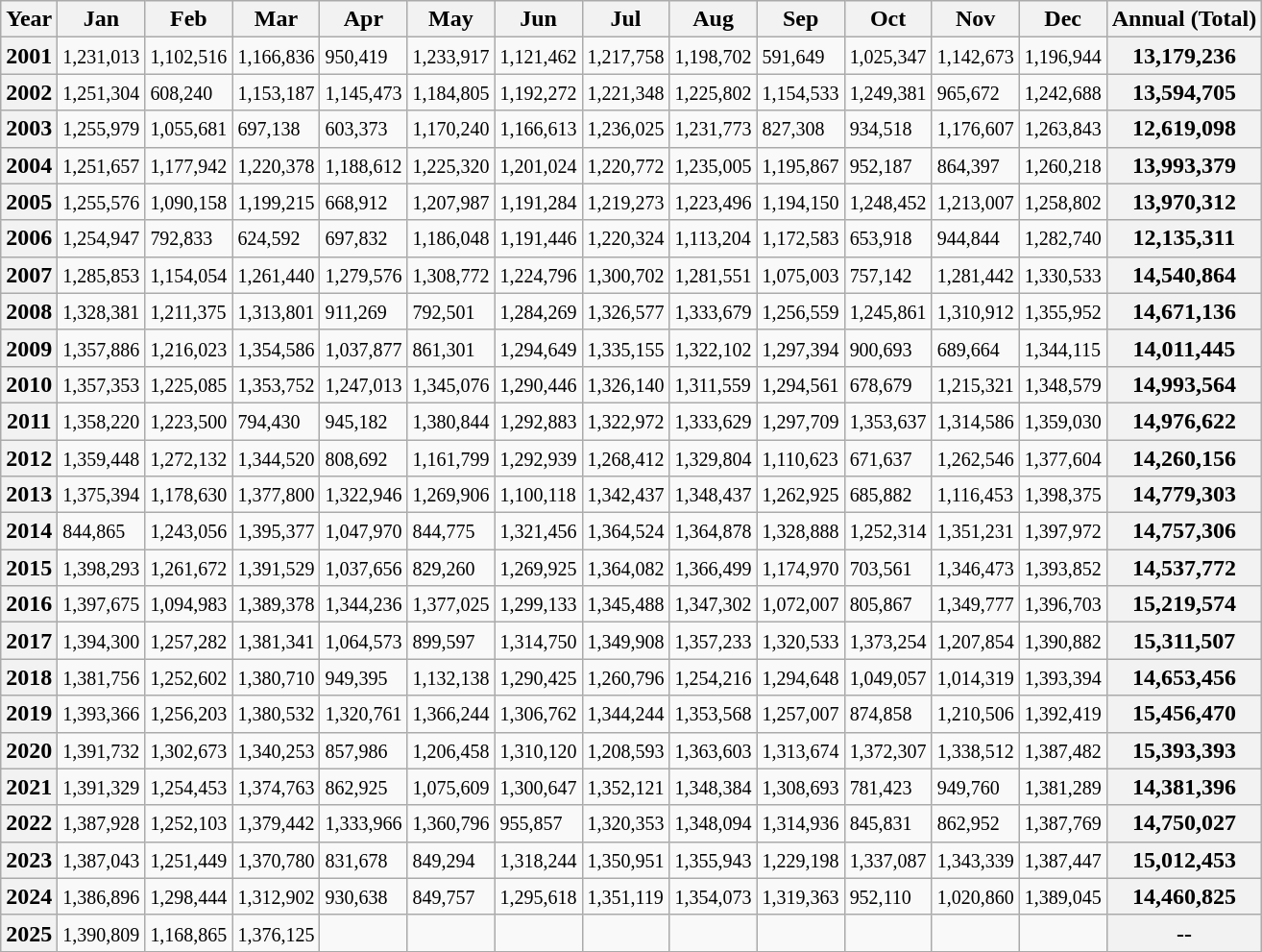<table class="wikitable">
<tr>
<th>Year</th>
<th>Jan</th>
<th>Feb</th>
<th>Mar</th>
<th>Apr</th>
<th>May</th>
<th>Jun</th>
<th>Jul</th>
<th>Aug</th>
<th>Sep</th>
<th>Oct</th>
<th>Nov</th>
<th>Dec</th>
<th>Annual (Total)</th>
</tr>
<tr>
<th>2001</th>
<td><small>1,231,013</small></td>
<td><small>1,102,516</small></td>
<td><small>1,166,836</small></td>
<td><small>950,419</small></td>
<td><small>1,233,917</small></td>
<td><small>1,121,462</small></td>
<td><small>1,217,758</small></td>
<td><small>1,198,702</small></td>
<td><small>591,649</small></td>
<td><small>1,025,347</small></td>
<td><small>1,142,673</small></td>
<td><small>1,196,944</small></td>
<th>13,179,236</th>
</tr>
<tr>
<th>2002</th>
<td><small>1,251,304</small></td>
<td><small>608,240</small></td>
<td><small>1,153,187</small></td>
<td><small>1,145,473</small></td>
<td><small>1,184,805</small></td>
<td><small>1,192,272</small></td>
<td><small>1,221,348</small></td>
<td><small>1,225,802</small></td>
<td><small>1,154,533</small></td>
<td><small>1,249,381</small></td>
<td><small>965,672</small></td>
<td><small>1,242,688</small></td>
<th>13,594,705</th>
</tr>
<tr>
<th>2003</th>
<td><small>1,255,979</small></td>
<td><small>1,055,681</small></td>
<td><small>697,138</small></td>
<td><small>603,373</small></td>
<td><small>1,170,240</small></td>
<td><small>1,166,613</small></td>
<td><small>1,236,025</small></td>
<td><small>1,231,773</small></td>
<td><small>827,308</small></td>
<td><small>934,518</small></td>
<td><small>1,176,607</small></td>
<td><small>1,263,843</small></td>
<th>12,619,098</th>
</tr>
<tr>
<th>2004</th>
<td><small>1,251,657</small></td>
<td><small>1,177,942</small></td>
<td><small>1,220,378</small></td>
<td><small>1,188,612</small></td>
<td><small>1,225,320</small></td>
<td><small>1,201,024</small></td>
<td><small>1,220,772</small></td>
<td><small>1,235,005</small></td>
<td><small>1,195,867</small></td>
<td><small>952,187</small></td>
<td><small>864,397</small></td>
<td><small>1,260,218</small></td>
<th>13,993,379</th>
</tr>
<tr>
<th>2005</th>
<td><small>1,255,576</small></td>
<td><small>1,090,158</small></td>
<td><small>1,199,215</small></td>
<td><small>668,912</small></td>
<td><small>1,207,987</small></td>
<td><small>1,191,284</small></td>
<td><small>1,219,273</small></td>
<td><small>1,223,496</small></td>
<td><small>1,194,150</small></td>
<td><small>1,248,452</small></td>
<td><small>1,213,007</small></td>
<td><small>1,258,802</small></td>
<th>13,970,312</th>
</tr>
<tr>
<th>2006</th>
<td><small>1,254,947</small></td>
<td><small>792,833</small></td>
<td><small>624,592</small></td>
<td><small>697,832</small></td>
<td><small>1,186,048</small></td>
<td><small>1,191,446</small></td>
<td><small>1,220,324</small></td>
<td><small>1,113,204</small></td>
<td><small>1,172,583</small></td>
<td><small>653,918</small></td>
<td><small>944,844</small></td>
<td><small>1,282,740</small></td>
<th>12,135,311</th>
</tr>
<tr>
<th>2007</th>
<td><small>1,285,853</small></td>
<td><small>1,154,054</small></td>
<td><small>1,261,440</small></td>
<td><small>1,279,576</small></td>
<td><small>1,308,772</small></td>
<td><small>1,224,796</small></td>
<td><small>1,300,702</small></td>
<td><small>1,281,551</small></td>
<td><small>1,075,003</small></td>
<td><small>757,142</small></td>
<td><small>1,281,442</small></td>
<td><small>1,330,533</small></td>
<th>14,540,864</th>
</tr>
<tr>
<th>2008</th>
<td><small>1,328,381</small></td>
<td><small>1,211,375</small></td>
<td><small>1,313,801</small></td>
<td><small>911,269</small></td>
<td><small>792,501</small></td>
<td><small>1,284,269</small></td>
<td><small>1,326,577</small></td>
<td><small>1,333,679</small></td>
<td><small>1,256,559</small></td>
<td><small>1,245,861</small></td>
<td><small>1,310,912</small></td>
<td><small>1,355,952</small></td>
<th>14,671,136</th>
</tr>
<tr>
<th>2009</th>
<td><small>1,357,886</small></td>
<td><small>1,216,023</small></td>
<td><small>1,354,586</small></td>
<td><small>1,037,877</small></td>
<td><small>861,301</small></td>
<td><small>1,294,649</small></td>
<td><small>1,335,155</small></td>
<td><small>1,322,102</small></td>
<td><small>1,297,394</small></td>
<td><small>900,693</small></td>
<td><small>689,664</small></td>
<td><small>1,344,115</small></td>
<th>14,011,445</th>
</tr>
<tr>
<th>2010</th>
<td><small>1,357,353</small></td>
<td><small>1,225,085</small></td>
<td><small>1,353,752</small></td>
<td><small>1,247,013</small></td>
<td><small>1,345,076</small></td>
<td><small>1,290,446</small></td>
<td><small>1,326,140</small></td>
<td><small>1,311,559</small></td>
<td><small>1,294,561</small></td>
<td><small>678,679</small></td>
<td><small>1,215,321</small></td>
<td><small>1,348,579</small></td>
<th>14,993,564</th>
</tr>
<tr>
<th>2011</th>
<td><small>1,358,220</small></td>
<td><small>1,223,500</small></td>
<td><small>794,430</small></td>
<td><small>945,182</small></td>
<td><small>1,380,844</small></td>
<td><small>1,292,883</small></td>
<td><small>1,322,972</small></td>
<td><small>1,333,629</small></td>
<td><small>1,297,709</small></td>
<td><small>1,353,637</small></td>
<td><small>1,314,586</small></td>
<td><small>1,359,030</small></td>
<th>14,976,622</th>
</tr>
<tr>
<th>2012</th>
<td><small>1,359,448</small></td>
<td><small>1,272,132</small></td>
<td><small>1,344,520</small></td>
<td><small>808,692</small></td>
<td><small>1,161,799</small></td>
<td><small>1,292,939</small></td>
<td><small>1,268,412</small></td>
<td><small>1,329,804</small></td>
<td><small>1,110,623</small></td>
<td><small>671,637</small></td>
<td><small>1,262,546</small></td>
<td><small>1,377,604</small></td>
<th>14,260,156</th>
</tr>
<tr>
<th>2013</th>
<td><small>1,375,394</small></td>
<td><small>1,178,630</small></td>
<td><small>1,377,800</small></td>
<td><small>1,322,946</small></td>
<td><small>1,269,906</small></td>
<td><small>1,100,118</small></td>
<td><small>1,342,437</small></td>
<td><small>1,348,437</small></td>
<td><small>1,262,925</small></td>
<td><small>685,882</small></td>
<td><small>1,116,453</small></td>
<td><small>1,398,375</small></td>
<th>14,779,303</th>
</tr>
<tr>
<th>2014</th>
<td><small>844,865</small></td>
<td><small>1,243,056</small></td>
<td><small>1,395,377</small></td>
<td><small>1,047,970</small></td>
<td><small>844,775</small></td>
<td><small>1,321,456</small></td>
<td><small>1,364,524</small></td>
<td><small>1,364,878</small></td>
<td><small>1,328,888</small></td>
<td><small>1,252,314</small></td>
<td><small>1,351,231</small></td>
<td><small>1,397,972</small></td>
<th>14,757,306</th>
</tr>
<tr>
<th>2015</th>
<td><small>1,398,293</small></td>
<td><small>1,261,672</small></td>
<td><small>1,391,529</small></td>
<td><small>1,037,656</small></td>
<td><small>829,260</small></td>
<td><small>1,269,925</small></td>
<td><small>1,364,082</small></td>
<td><small>1,366,499</small></td>
<td><small>1,174,970</small></td>
<td><small>703,561</small></td>
<td><small>1,346,473</small></td>
<td><small>1,393,852</small></td>
<th>14,537,772</th>
</tr>
<tr>
<th>2016</th>
<td><small>1,397,675</small></td>
<td><small>1,094,983</small></td>
<td><small>1,389,378</small></td>
<td><small>1,344,236</small></td>
<td><small>1,377,025</small></td>
<td><small>1,299,133</small></td>
<td><small>1,345,488</small></td>
<td><small>1,347,302</small></td>
<td><small>1,072,007</small></td>
<td><small>805,867</small></td>
<td><small>1,349,777</small></td>
<td><small>1,396,703</small></td>
<th>15,219,574</th>
</tr>
<tr>
<th>2017</th>
<td><small>1,394,300</small></td>
<td><small>1,257,282</small></td>
<td><small>1,381,341</small></td>
<td><small>1,064,573</small></td>
<td><small>899,597</small></td>
<td><small>1,314,750</small></td>
<td><small>1,349,908</small></td>
<td><small>1,357,233</small></td>
<td><small>1,320,533</small></td>
<td><small>1,373,254</small></td>
<td><small>1,207,854</small></td>
<td><small>1,390,882</small></td>
<th>15,311,507</th>
</tr>
<tr>
<th>2018</th>
<td><small>1,381,756</small></td>
<td><small>1,252,602</small></td>
<td><small>1,380,710</small></td>
<td><small>949,395</small></td>
<td><small>1,132,138</small></td>
<td><small>1,290,425</small></td>
<td><small>1,260,796</small></td>
<td><small>1,254,216</small></td>
<td><small>1,294,648</small></td>
<td><small>1,049,057</small></td>
<td><small>1,014,319</small></td>
<td><small>1,393,394</small></td>
<th>14,653,456</th>
</tr>
<tr>
<th>2019</th>
<td><small>1,393,366</small></td>
<td><small>1,256,203</small></td>
<td><small>1,380,532</small></td>
<td><small>1,320,761</small></td>
<td><small>1,366,244</small></td>
<td><small>1,306,762</small></td>
<td><small>1,344,244</small></td>
<td><small>1,353,568</small></td>
<td><small>1,257,007</small></td>
<td><small>874,858</small></td>
<td><small>1,210,506</small></td>
<td><small>1,392,419</small></td>
<th>15,456,470</th>
</tr>
<tr>
<th>2020</th>
<td><small>1,391,732</small></td>
<td><small>1,302,673</small></td>
<td><small>1,340,253</small></td>
<td><small>857,986</small></td>
<td><small>1,206,458</small></td>
<td><small>1,310,120</small></td>
<td><small>1,208,593</small></td>
<td><small>1,363,603</small></td>
<td><small>1,313,674</small></td>
<td><small>1,372,307</small></td>
<td><small>1,338,512</small></td>
<td><small>1,387,482</small></td>
<th>15,393,393</th>
</tr>
<tr>
<th>2021</th>
<td><small>1,391,329</small></td>
<td><small>1,254,453</small></td>
<td><small>1,374,763</small></td>
<td><small>862,925</small></td>
<td><small>1,075,609</small></td>
<td><small>1,300,647</small></td>
<td><small>1,352,121</small></td>
<td><small>1,348,384</small></td>
<td><small>1,308,693</small></td>
<td><small>781,423</small></td>
<td><small>949,760</small></td>
<td><small>1,381,289</small></td>
<th>14,381,396</th>
</tr>
<tr>
<th>2022</th>
<td><small>1,387,928</small></td>
<td><small>1,252,103</small></td>
<td><small>1,379,442</small></td>
<td><small>1,333,966</small></td>
<td><small>1,360,796</small></td>
<td><small>955,857</small></td>
<td><small>1,320,353</small></td>
<td><small>1,348,094</small></td>
<td><small>1,314,936</small></td>
<td><small>845,831</small></td>
<td><small>862,952</small></td>
<td><small>1,387,769</small></td>
<th>14,750,027</th>
</tr>
<tr>
<th>2023</th>
<td><small>1,387,043</small></td>
<td><small>1,251,449</small></td>
<td><small>1,370,780</small></td>
<td><small>831,678</small></td>
<td><small>849,294</small></td>
<td><small>1,318,244</small></td>
<td><small>1,350,951</small></td>
<td><small>1,355,943</small></td>
<td><small>1,229,198</small></td>
<td><small>1,337,087</small></td>
<td><small>1,343,339</small></td>
<td><small>1,387,447</small></td>
<th>15,012,453</th>
</tr>
<tr>
<th>2024</th>
<td><small>1,386,896</small></td>
<td><small>1,298,444</small></td>
<td><small>1,312,902</small></td>
<td><small>930,638</small></td>
<td><small>849,757</small></td>
<td><small>1,295,618</small></td>
<td><small>1,351,119</small></td>
<td><small>1,354,073</small></td>
<td><small>1,319,363</small></td>
<td><small>952,110</small></td>
<td><small>1,020,860</small></td>
<td><small>1,389,045</small></td>
<th>14,460,825</th>
</tr>
<tr>
<th>2025</th>
<td><small>1,390,809</small></td>
<td><small>1,168,865</small></td>
<td><small>1,376,125</small></td>
<td><small></small></td>
<td><small></small></td>
<td><small></small></td>
<td><small></small></td>
<td><small></small></td>
<td><small></small></td>
<td><small></small></td>
<td><small></small></td>
<td><small></small></td>
<th>--</th>
</tr>
<tr>
</tr>
</table>
